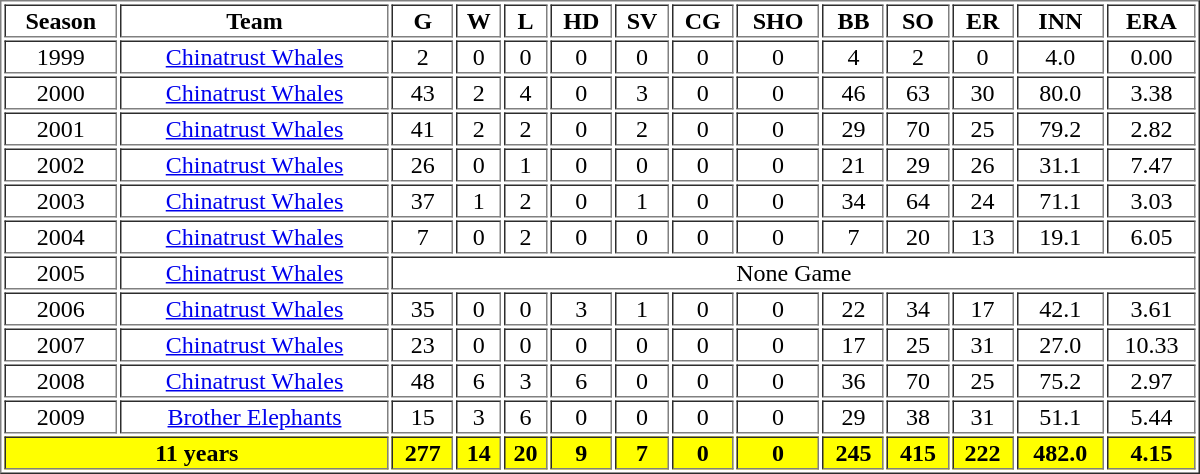<table border=1 width="800px">
<tr align=middle>
<th>Season</th>
<th>Team</th>
<th>G</th>
<th>W</th>
<th>L</th>
<th>HD</th>
<th>SV</th>
<th>CG</th>
<th>SHO</th>
<th>BB</th>
<th>SO</th>
<th>ER</th>
<th>INN</th>
<th>ERA</th>
</tr>
<tr align="center">
<td>1999</td>
<td><a href='#'>Chinatrust Whales</a></td>
<td>2</td>
<td>0</td>
<td>0</td>
<td>0</td>
<td>0</td>
<td>0</td>
<td>0</td>
<td>4</td>
<td>2</td>
<td>0</td>
<td>4.0</td>
<td>0.00</td>
</tr>
<tr align="center">
<td>2000</td>
<td><a href='#'>Chinatrust Whales</a></td>
<td>43</td>
<td>2</td>
<td>4</td>
<td>0</td>
<td>3</td>
<td>0</td>
<td>0</td>
<td>46</td>
<td>63</td>
<td>30</td>
<td>80.0</td>
<td>3.38</td>
</tr>
<tr align="center">
<td>2001</td>
<td><a href='#'>Chinatrust Whales</a></td>
<td>41</td>
<td>2</td>
<td>2</td>
<td>0</td>
<td>2</td>
<td>0</td>
<td>0</td>
<td>29</td>
<td>70</td>
<td>25</td>
<td>79.2</td>
<td>2.82</td>
</tr>
<tr align="center">
<td>2002</td>
<td><a href='#'>Chinatrust Whales</a></td>
<td>26</td>
<td>0</td>
<td>1</td>
<td>0</td>
<td>0</td>
<td>0</td>
<td>0</td>
<td>21</td>
<td>29</td>
<td>26</td>
<td>31.1</td>
<td>7.47</td>
</tr>
<tr align="center">
<td>2003</td>
<td><a href='#'>Chinatrust Whales</a></td>
<td>37</td>
<td>1</td>
<td>2</td>
<td>0</td>
<td>1</td>
<td>0</td>
<td>0</td>
<td>34</td>
<td>64</td>
<td>24</td>
<td>71.1</td>
<td>3.03</td>
</tr>
<tr align="center">
<td>2004</td>
<td><a href='#'>Chinatrust Whales</a></td>
<td>7</td>
<td>0</td>
<td>2</td>
<td>0</td>
<td>0</td>
<td>0</td>
<td>0</td>
<td>7</td>
<td>20</td>
<td>13</td>
<td>19.1</td>
<td>6.05</td>
</tr>
<tr align="center">
<td>2005</td>
<td><a href='#'>Chinatrust Whales</a></td>
<td colspan=12>None Game</td>
</tr>
<tr align="center">
<td>2006</td>
<td><a href='#'>Chinatrust Whales</a></td>
<td>35</td>
<td>0</td>
<td>0</td>
<td>3</td>
<td>1</td>
<td>0</td>
<td>0</td>
<td>22</td>
<td>34</td>
<td>17</td>
<td>42.1</td>
<td>3.61</td>
</tr>
<tr align="center">
<td>2007</td>
<td><a href='#'>Chinatrust Whales</a></td>
<td>23</td>
<td>0</td>
<td>0</td>
<td>0</td>
<td>0</td>
<td>0</td>
<td>0</td>
<td>17</td>
<td>25</td>
<td>31</td>
<td>27.0</td>
<td>10.33</td>
</tr>
<tr align="center">
<td>2008</td>
<td><a href='#'>Chinatrust Whales</a></td>
<td>48</td>
<td>6</td>
<td>3</td>
<td>6</td>
<td>0</td>
<td>0</td>
<td>0</td>
<td>36</td>
<td>70</td>
<td>25</td>
<td>75.2</td>
<td>2.97</td>
</tr>
<tr align="center">
<td>2009</td>
<td><a href='#'>Brother Elephants</a></td>
<td>15</td>
<td>3</td>
<td>6</td>
<td>0</td>
<td>0</td>
<td>0</td>
<td>0</td>
<td>29</td>
<td>38</td>
<td>31</td>
<td>51.1</td>
<td>5.44</td>
</tr>
<tr span style="background-color:yellow">
<th colspan=2>11 years</th>
<th>277</th>
<th>14</th>
<th>20</th>
<th>9</th>
<th>7</th>
<th>0</th>
<th>0</th>
<th>245</th>
<th>415</th>
<th>222</th>
<th>482.0</th>
<th>4.15</th>
</tr>
</table>
